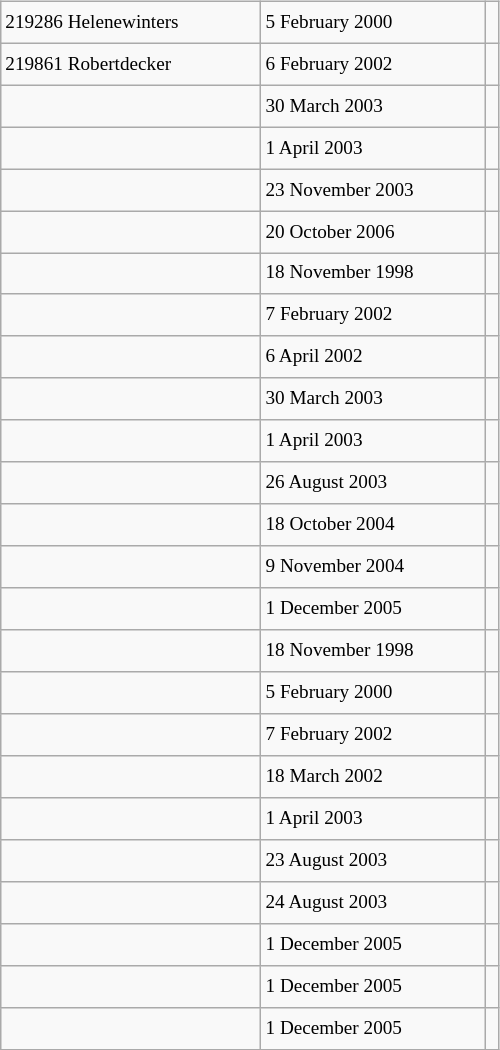<table class="wikitable" style="font-size: 80%; float: left; width: 26em; margin-right: 1em; height: 700px">
<tr>
<td>219286 Helenewinters</td>
<td>5 February 2000</td>
<td></td>
</tr>
<tr>
<td>219861 Robertdecker</td>
<td>6 February 2002</td>
<td></td>
</tr>
<tr>
<td></td>
<td>30 March 2003</td>
<td></td>
</tr>
<tr>
<td></td>
<td>1 April 2003</td>
<td></td>
</tr>
<tr>
<td></td>
<td>23 November 2003</td>
<td></td>
</tr>
<tr>
<td></td>
<td>20 October 2006</td>
<td></td>
</tr>
<tr>
<td></td>
<td>18 November 1998</td>
<td></td>
</tr>
<tr>
<td></td>
<td>7 February 2002</td>
<td></td>
</tr>
<tr>
<td></td>
<td>6 April 2002</td>
<td></td>
</tr>
<tr>
<td></td>
<td>30 March 2003</td>
<td></td>
</tr>
<tr>
<td></td>
<td>1 April 2003</td>
<td></td>
</tr>
<tr>
<td></td>
<td>26 August 2003</td>
<td></td>
</tr>
<tr>
<td></td>
<td>18 October 2004</td>
<td></td>
</tr>
<tr>
<td></td>
<td>9 November 2004</td>
<td></td>
</tr>
<tr>
<td></td>
<td>1 December 2005</td>
<td></td>
</tr>
<tr>
<td></td>
<td>18 November 1998</td>
<td></td>
</tr>
<tr>
<td></td>
<td>5 February 2000</td>
<td></td>
</tr>
<tr>
<td></td>
<td>7 February 2002</td>
<td></td>
</tr>
<tr>
<td></td>
<td>18 March 2002</td>
<td></td>
</tr>
<tr>
<td></td>
<td>1 April 2003</td>
<td></td>
</tr>
<tr>
<td></td>
<td>23 August 2003</td>
<td></td>
</tr>
<tr>
<td></td>
<td>24 August 2003</td>
<td></td>
</tr>
<tr>
<td></td>
<td>1 December 2005</td>
<td></td>
</tr>
<tr>
<td></td>
<td>1 December 2005</td>
<td></td>
</tr>
<tr>
<td></td>
<td>1 December 2005</td>
<td></td>
</tr>
</table>
